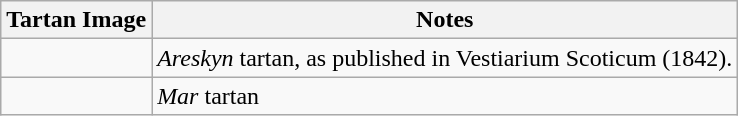<table class="wikitable">
<tr>
<th>Tartan Image</th>
<th>Notes</th>
</tr>
<tr>
<td></td>
<td><em>Areskyn</em> tartan, as published in Vestiarium Scoticum (1842).</td>
</tr>
<tr>
<td></td>
<td><em>Mar</em> tartan</td>
</tr>
</table>
